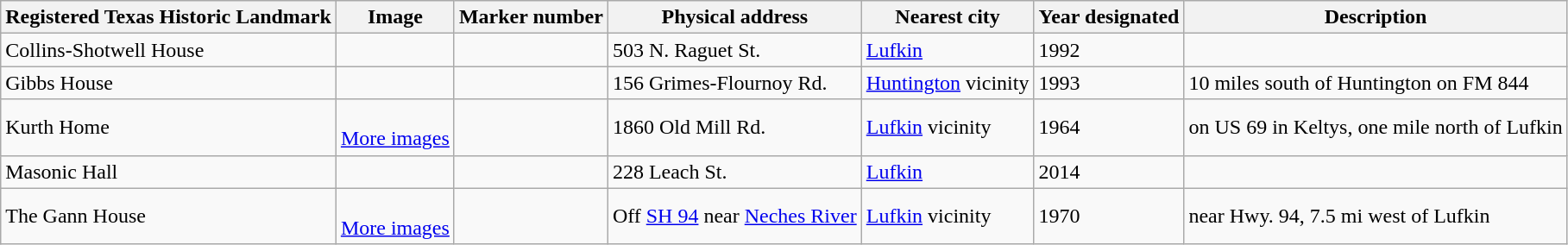<table class="wikitable sortable">
<tr>
<th>Registered Texas Historic Landmark</th>
<th>Image</th>
<th>Marker number</th>
<th>Physical address</th>
<th>Nearest city</th>
<th>Year designated</th>
<th>Description</th>
</tr>
<tr>
<td>Collins-Shotwell House</td>
<td></td>
<td></td>
<td>503 N. Raguet St.<br></td>
<td><a href='#'>Lufkin</a></td>
<td>1992</td>
<td></td>
</tr>
<tr>
<td>Gibbs House</td>
<td></td>
<td></td>
<td>156 Grimes-Flournoy Rd.<br></td>
<td><a href='#'>Huntington</a> vicinity</td>
<td>1993</td>
<td>10 miles south of Huntington on FM 844</td>
</tr>
<tr>
<td>Kurth Home</td>
<td><br> <a href='#'>More images</a></td>
<td></td>
<td>1860 Old Mill Rd.<br></td>
<td><a href='#'>Lufkin</a> vicinity</td>
<td>1964</td>
<td>on US 69 in Keltys, one mile north of Lufkin</td>
</tr>
<tr>
<td>Masonic Hall</td>
<td></td>
<td></td>
<td>228 Leach St.<br></td>
<td><a href='#'>Lufkin</a></td>
<td>2014</td>
<td></td>
</tr>
<tr>
<td>The Gann House</td>
<td><br> <a href='#'>More images</a></td>
<td></td>
<td>Off <a href='#'>SH 94</a> near <a href='#'>Neches River</a> </td>
<td><a href='#'>Lufkin</a> vicinity</td>
<td>1970</td>
<td>near Hwy. 94, 7.5 mi west of Lufkin</td>
</tr>
</table>
